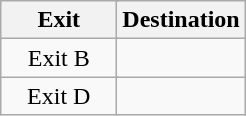<table class="wikitable">
<tr>
<th style="width:70px" colspan="2">Exit</th>
<th>Destination</th>
</tr>
<tr>
<td align="center" colspan="2">Exit B</td>
<td></td>
</tr>
<tr>
<td align="center" colspan="2">Exit D</td>
<td></td>
</tr>
</table>
